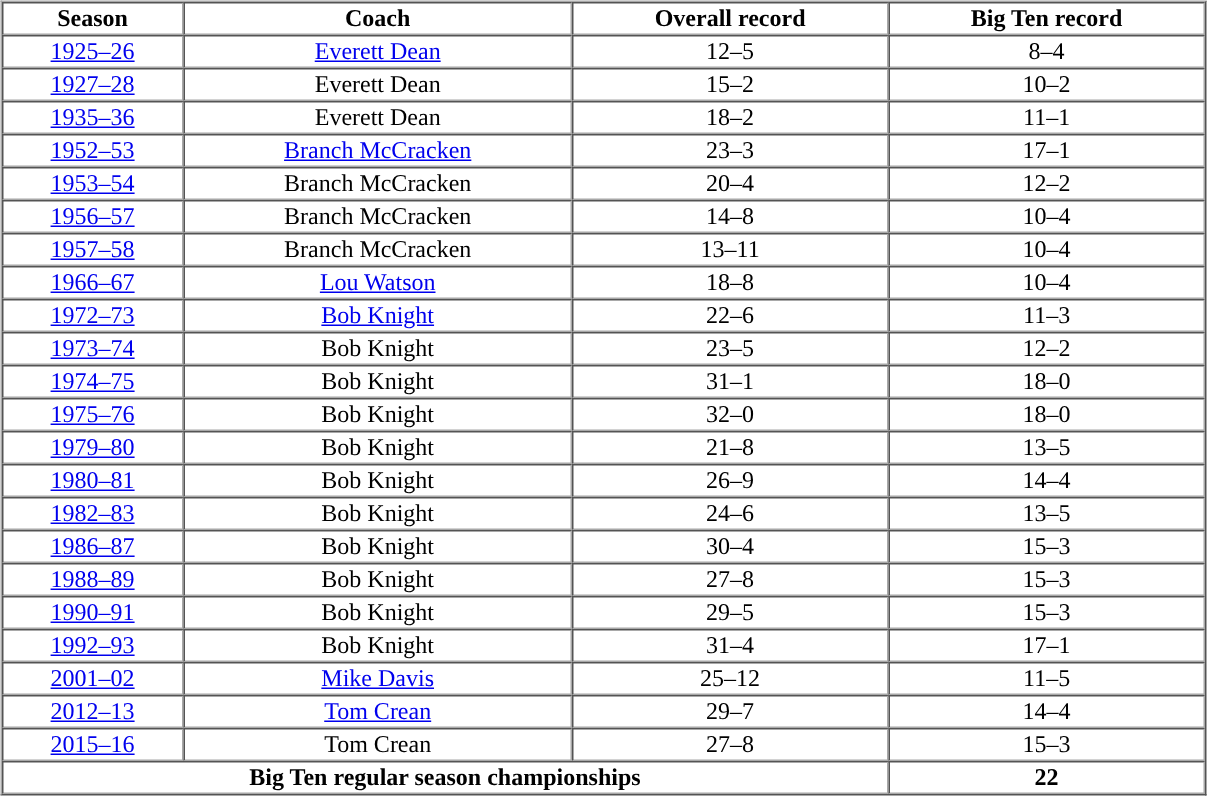<table border="0" width="80%">
<tr>
<td valign="top"><br><table cellpadding="1" border="1" cellspacing="0" width="80%">
<tr align="center">
<td><span><strong>Season</strong></span></td>
<td><span><strong>Coach</strong></span></td>
<td><span><strong>Overall record</strong></span></td>
<td><span><strong>Big Ten record</strong></span></td>
</tr>
<tr align="center">
<td><a href='#'>1925–26</a></td>
<td><a href='#'>Everett Dean</a></td>
<td>12–5</td>
<td>8–4</td>
</tr>
<tr align="center">
<td><a href='#'>1927–28</a></td>
<td>Everett Dean</td>
<td>15–2</td>
<td>10–2</td>
</tr>
<tr align="center">
<td><a href='#'>1935–36</a></td>
<td>Everett Dean</td>
<td>18–2</td>
<td>11–1</td>
</tr>
<tr align="center">
<td><a href='#'>1952–53</a></td>
<td><a href='#'>Branch McCracken</a></td>
<td>23–3</td>
<td>17–1</td>
</tr>
<tr align="center">
<td><a href='#'>1953–54</a></td>
<td>Branch McCracken</td>
<td>20–4</td>
<td>12–2</td>
</tr>
<tr align="center">
<td><a href='#'>1956–57</a></td>
<td>Branch McCracken</td>
<td>14–8</td>
<td>10–4</td>
</tr>
<tr align="center">
<td><a href='#'>1957–58</a></td>
<td>Branch McCracken</td>
<td>13–11</td>
<td>10–4</td>
</tr>
<tr align="center">
<td><a href='#'>1966–67</a></td>
<td><a href='#'>Lou Watson</a></td>
<td>18–8</td>
<td>10–4</td>
</tr>
<tr align="center">
<td><a href='#'>1972–73</a></td>
<td><a href='#'>Bob Knight</a></td>
<td>22–6</td>
<td>11–3</td>
</tr>
<tr align="center">
<td><a href='#'>1973–74</a></td>
<td>Bob Knight</td>
<td>23–5</td>
<td>12–2</td>
</tr>
<tr align="center">
<td><a href='#'>1974–75</a></td>
<td>Bob Knight</td>
<td>31–1</td>
<td>18–0</td>
</tr>
<tr align="center">
<td><a href='#'>1975–76</a></td>
<td>Bob Knight</td>
<td>32–0</td>
<td>18–0</td>
</tr>
<tr align="center">
<td><a href='#'>1979–80</a></td>
<td>Bob Knight</td>
<td>21–8</td>
<td>13–5</td>
</tr>
<tr align="center">
<td><a href='#'>1980–81</a></td>
<td>Bob Knight</td>
<td>26–9</td>
<td>14–4</td>
</tr>
<tr align="center">
<td><a href='#'>1982–83</a></td>
<td>Bob Knight</td>
<td>24–6</td>
<td>13–5</td>
</tr>
<tr align="center">
<td><a href='#'>1986–87</a></td>
<td>Bob Knight</td>
<td>30–4</td>
<td>15–3</td>
</tr>
<tr align="center">
<td><a href='#'>1988–89</a></td>
<td>Bob Knight</td>
<td>27–8</td>
<td>15–3</td>
</tr>
<tr align="center">
<td><a href='#'>1990–91</a></td>
<td>Bob Knight</td>
<td>29–5</td>
<td>15–3</td>
</tr>
<tr align="center">
<td><a href='#'>1992–93</a></td>
<td>Bob Knight</td>
<td>31–4</td>
<td>17–1</td>
</tr>
<tr align="center">
<td><a href='#'>2001–02</a></td>
<td><a href='#'>Mike Davis</a></td>
<td>25–12</td>
<td>11–5</td>
</tr>
<tr align="center">
<td><a href='#'>2012–13</a></td>
<td><a href='#'>Tom Crean</a></td>
<td>29–7</td>
<td>14–4</td>
</tr>
<tr align="center">
<td><a href='#'>2015–16</a></td>
<td>Tom Crean</td>
<td>27–8</td>
<td>15–3</td>
</tr>
<tr align="center">
<td colspan="3"><span><strong>Big Ten regular season championships</strong></span></td>
<td colspan="1"><span><strong>22</strong></span></td>
</tr>
</table>
</td>
</tr>
</table>
